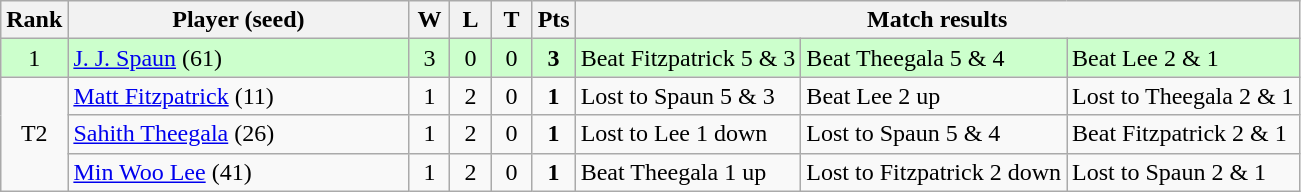<table class="wikitable" style="text-align:center">
<tr>
<th width="20">Rank</th>
<th width="220">Player (seed)</th>
<th width="20">W</th>
<th width="20">L</th>
<th width="20">T</th>
<th width="20">Pts</th>
<th colspan=3>Match results</th>
</tr>
<tr style="background:#cfc">
<td>1</td>
<td align=left> <a href='#'>J. J. Spaun</a> (61)</td>
<td>3</td>
<td>0</td>
<td>0</td>
<td><strong>3</strong></td>
<td align=left>Beat Fitzpatrick 5 & 3</td>
<td align=left>Beat Theegala 5 & 4</td>
<td align=left>Beat Lee 2 & 1</td>
</tr>
<tr>
<td rowspan=3>T2</td>
<td align=left> <a href='#'>Matt Fitzpatrick</a> (11)</td>
<td>1</td>
<td>2</td>
<td>0</td>
<td><strong>1</strong></td>
<td align=left>Lost to Spaun 5 & 3</td>
<td align=left>Beat Lee 2 up</td>
<td align=left>Lost to Theegala 2 & 1</td>
</tr>
<tr>
<td align=left> <a href='#'>Sahith Theegala</a> (26)</td>
<td>1</td>
<td>2</td>
<td>0</td>
<td><strong>1</strong></td>
<td align=left>Lost to Lee 1 down</td>
<td align=left>Lost to Spaun 5 & 4</td>
<td align=left>Beat Fitzpatrick 2 & 1</td>
</tr>
<tr>
<td align=left> <a href='#'>Min Woo Lee</a> (41)</td>
<td>1</td>
<td>2</td>
<td>0</td>
<td><strong>1</strong></td>
<td align=left>Beat Theegala 1 up</td>
<td align=left>Lost to Fitzpatrick 2 down</td>
<td align=left>Lost to Spaun 2 & 1</td>
</tr>
</table>
